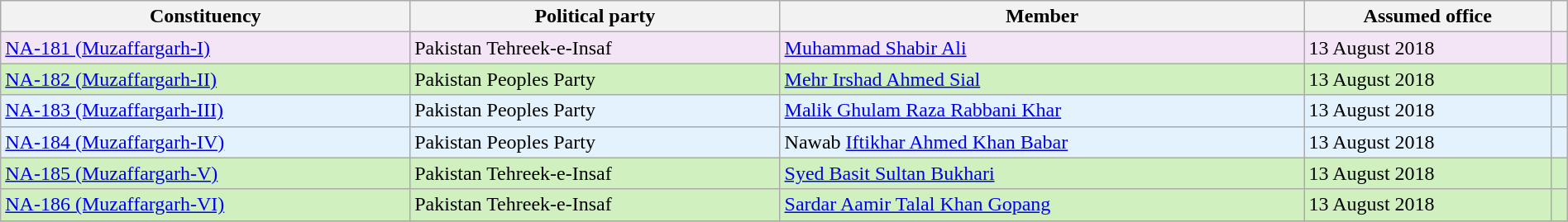<table class="wikitable sortable" style="width: 100%;">
<tr>
<th class="unsortable">Constituency</th>
<th>Political party</th>
<th class="unsortable">Member</th>
<th>Assumed office</th>
<th class="unsortable"></th>
</tr>
<tr style="background:#F3E5F5">
<td><a href='#'>NA-181 (Muzaffargarh-I)</a></td>
<td>Pakistan Tehreek-e-Insaf</td>
<td><a href='#'>Muhammad Shabir Ali</a></td>
<td>13 August 2018</td>
<td></td>
</tr>
<tr style="background:#D0F0C0">
<td><a href='#'>NA-182 (Muzaffargarh-II)</a></td>
<td>Pakistan Peoples Party</td>
<td><a href='#'>Mehr Irshad Ahmed Sial</a></td>
<td>13 August 2018</td>
<td></td>
</tr>
<tr style="background:#E3F2FD">
<td><a href='#'>NA-183 (Muzaffargarh-III)</a></td>
<td>Pakistan Peoples Party</td>
<td><a href='#'>Malik Ghulam Raza Rabbani Khar</a></td>
<td>13 August 2018</td>
<td></td>
</tr>
<tr style="background:#E3F2FD">
<td><a href='#'>NA-184 (Muzaffargarh-IV)</a></td>
<td>Pakistan Peoples Party</td>
<td>Nawab <a href='#'>Iftikhar Ahmed Khan Babar</a></td>
<td>13 August 2018</td>
<td></td>
</tr>
<tr style="background:#D0F0C0">
<td><a href='#'>NA-185 (Muzaffargarh-V)</a></td>
<td>Pakistan Tehreek-e-Insaf</td>
<td><a href='#'>Syed Basit Sultan Bukhari</a></td>
<td>13 August 2018</td>
<td></td>
</tr>
<tr style="background:#D0F0C0">
<td><a href='#'>NA-186 (Muzaffargarh-VI)</a></td>
<td>Pakistan Tehreek-e-Insaf</td>
<td><a href='#'>Sardar Aamir Talal Khan Gopang</a></td>
<td>13 August 2018</td>
<td></td>
</tr>
<tr style="background:#D0F0C0">
</tr>
</table>
